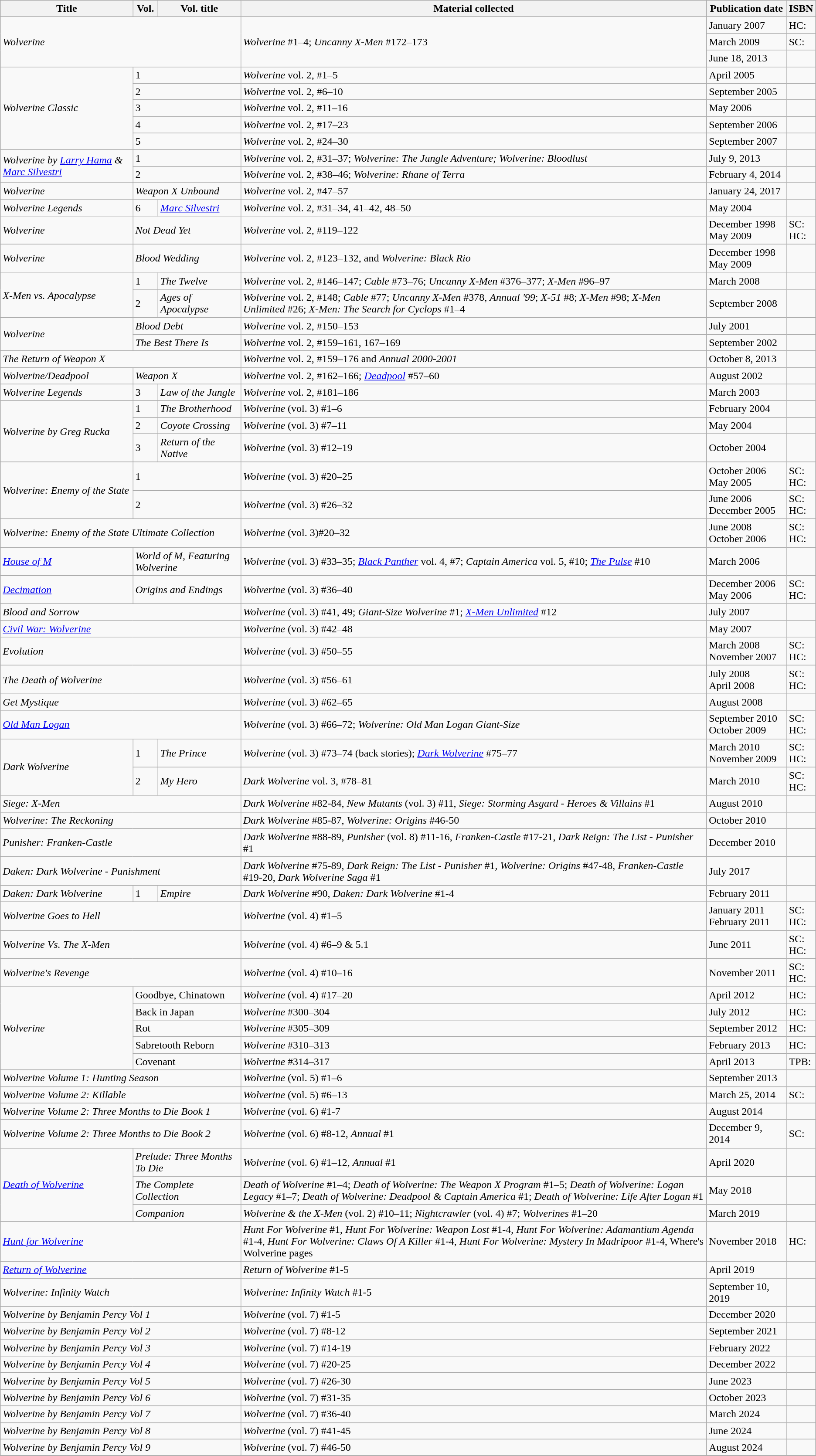<table class="wikitable">
<tr>
<th>Title</th>
<th>Vol.</th>
<th>Vol. title</th>
<th>Material collected</th>
<th>Publication date</th>
<th>ISBN</th>
</tr>
<tr>
<td colspan="3" rowspan="3"><em>Wolverine</em></td>
<td rowspan="3"><em>Wolverine</em> #1–4; <em>Uncanny X-Men</em> #172–173</td>
<td>January 2007</td>
<td style="white-space:nowrap">HC: </td>
</tr>
<tr>
<td>March 2009</td>
<td>SC: </td>
</tr>
<tr>
<td>June 18, 2013</td>
<td></td>
</tr>
<tr>
<td rowspan="5"><em>Wolverine Classic</em></td>
<td colspan="2">1</td>
<td><em>Wolverine</em> vol. 2, #1–5</td>
<td>April 2005</td>
<td></td>
</tr>
<tr>
<td colspan="2">2</td>
<td><em>Wolverine</em> vol. 2, #6–10</td>
<td>September 2005</td>
<td></td>
</tr>
<tr>
<td colspan="2">3</td>
<td><em>Wolverine</em> vol. 2, #11–16</td>
<td>May 2006</td>
<td></td>
</tr>
<tr>
<td colspan="2">4</td>
<td><em>Wolverine</em> vol. 2, #17–23</td>
<td>September 2006</td>
<td></td>
</tr>
<tr>
<td colspan="2">5</td>
<td><em>Wolverine</em> vol. 2, #24–30</td>
<td>September 2007</td>
<td></td>
</tr>
<tr>
<td rowspan="2"><em>Wolverine by <a href='#'>Larry Hama</a> & <a href='#'>Marc Silvestri</a></em></td>
<td colspan="2">1</td>
<td><em>Wolverine</em> vol. 2, #31–37; <em>Wolverine: The Jungle Adventure;</em> <em>Wolverine: Bloodlust</em></td>
<td>July 9, 2013</td>
<td></td>
</tr>
<tr>
<td colspan="2">2</td>
<td><em>Wolverine</em> vol. 2, #38–46; <em>Wolverine: Rhane of Terra</em></td>
<td>February 4, 2014</td>
<td></td>
</tr>
<tr>
<td><em>Wolverine</em></td>
<td colspan="2"><em>Weapon X Unbound</em></td>
<td><em>Wolverine</em> vol. 2, #47–57</td>
<td>January 24, 2017</td>
<td></td>
</tr>
<tr>
<td><em>Wolverine Legends</em></td>
<td>6</td>
<td><em><a href='#'>Marc Silvestri</a></em></td>
<td><em>Wolverine</em> vol. 2, #31–34, 41–42, 48–50</td>
<td>May 2004</td>
<td></td>
</tr>
<tr>
<td><em>Wolverine</em></td>
<td colspan="2"><em>Not Dead Yet</em></td>
<td><em>Wolverine</em> vol. 2, #119–122</td>
<td>December 1998<br>May 2009</td>
<td>SC: <br>HC: </td>
</tr>
<tr>
<td><em>Wolverine</em></td>
<td colspan="2"><em>Blood Wedding</em></td>
<td><em>Wolverine</em> vol. 2, #123–132, and <em>Wolverine: Black Rio</em></td>
<td>December 1998<br>May 2009</td>
<td><br></td>
</tr>
<tr>
<td rowspan="2"><em>X-Men vs. Apocalypse</em></td>
<td>1</td>
<td><em>The Twelve</em></td>
<td><em>Wolverine</em> vol. 2, #146–147; <em>Cable</em> #73–76; <em>Uncanny X-Men</em> #376–377; <em>X-Men</em> #96–97</td>
<td>March 2008</td>
<td></td>
</tr>
<tr>
<td>2</td>
<td><em>Ages of Apocalypse</em></td>
<td><em>Wolverine</em> vol. 2, #148; <em>Cable</em> #77; <em>Uncanny X-Men</em> #378, <em>Annual '99</em>; <em>X-51</em> #8; <em>X-Men</em> #98; <em>X-Men Unlimited</em> #26; <em>X-Men: The Search for Cyclops</em> #1–4</td>
<td style="white-space:nowrap">September 2008</td>
<td></td>
</tr>
<tr>
<td rowspan="2"><em>Wolverine</em></td>
<td colspan="2"><em>Blood Debt</em></td>
<td><em>Wolverine</em> vol. 2, #150–153</td>
<td>July 2001</td>
<td></td>
</tr>
<tr>
<td colspan="2"><em>The Best There Is</em></td>
<td><em>Wolverine</em> vol. 2, #159–161, 167–169</td>
<td>September 2002</td>
<td></td>
</tr>
<tr>
<td colspan="3"><em>The Return of Weapon X</em></td>
<td><em>Wolverine</em> vol. 2, #159–176 and <em>Annual 2000-2001</em></td>
<td>October 8, 2013</td>
<td></td>
</tr>
<tr>
<td><em>Wolverine/Deadpool</em></td>
<td colspan="2"><em>Weapon X</em></td>
<td><em>Wolverine</em> vol. 2, #162–166; <em><a href='#'>Deadpool</a></em> #57–60</td>
<td>August 2002</td>
<td></td>
</tr>
<tr>
<td><em>Wolverine Legends</em></td>
<td>3</td>
<td><em>Law of the Jungle</em></td>
<td><em>Wolverine</em> vol. 2, #181–186</td>
<td>March 2003</td>
<td></td>
</tr>
<tr>
<td rowspan="3"><em>Wolverine by Greg Rucka</em></td>
<td>1</td>
<td><em>The Brotherhood</em></td>
<td><em>Wolverine</em> (vol. 3) #1–6</td>
<td>February 2004</td>
<td></td>
</tr>
<tr>
<td>2</td>
<td><em>Coyote Crossing</em></td>
<td><em>Wolverine</em> (vol. 3) #7–11</td>
<td>May 2004</td>
<td></td>
</tr>
<tr>
<td>3</td>
<td><em>Return of the Native</em></td>
<td><em>Wolverine</em> (vol. 3) #12–19</td>
<td>October 2004</td>
<td></td>
</tr>
<tr>
<td rowspan="2"><em>Wolverine: Enemy of the State</em></td>
<td colspan="2">1</td>
<td><em>Wolverine</em> (vol. 3) #20–25</td>
<td>October 2006<br>May 2005</td>
<td>SC: <br>HC: </td>
</tr>
<tr>
<td colspan="2">2</td>
<td><em>Wolverine</em> (vol. 3) #26–32</td>
<td>June 2006<br>December 2005</td>
<td>SC: <br>HC: </td>
</tr>
<tr>
<td colspan="3"><em>Wolverine: Enemy of the State Ultimate Collection</em></td>
<td><em>Wolverine</em> (vol. 3)#20–32</td>
<td>June 2008<br>October 2006</td>
<td>SC: <br>HC: </td>
</tr>
<tr>
<td><em><a href='#'>House of M</a></em></td>
<td colspan="2"><em>World of M, Featuring Wolverine</em></td>
<td><em>Wolverine</em> (vol. 3) #33–35; <em><a href='#'>Black Panther</a></em> vol. 4, #7; <em>Captain America</em> vol. 5, #10; <em><a href='#'>The Pulse</a></em> #10</td>
<td>March 2006</td>
<td></td>
</tr>
<tr>
<td><em><a href='#'>Decimation</a></em></td>
<td colspan="2"><em>Origins and Endings</em></td>
<td><em>Wolverine</em> (vol. 3) #36–40</td>
<td>December 2006<br>May 2006</td>
<td>SC: <br>HC: </td>
</tr>
<tr>
<td colspan="3"><em>Blood and Sorrow</em></td>
<td><em>Wolverine</em> (vol. 3) #41, 49; <em>Giant-Size Wolverine</em> #1; <em><a href='#'>X-Men Unlimited</a></em> #12</td>
<td>July 2007</td>
<td></td>
</tr>
<tr>
<td colspan="3"><em><a href='#'>Civil War: Wolverine</a></em></td>
<td><em>Wolverine</em> (vol. 3) #42–48</td>
<td>May 2007</td>
<td></td>
</tr>
<tr>
<td colspan="3"><em>Evolution</em></td>
<td><em>Wolverine</em> (vol. 3) #50–55</td>
<td>March 2008<br>November 2007</td>
<td>SC: <br>HC: </td>
</tr>
<tr>
<td colspan="3"><em>The Death of Wolverine</em></td>
<td><em>Wolverine</em> (vol. 3) #56–61</td>
<td>July 2008<br>April 2008</td>
<td>SC: <br>HC: </td>
</tr>
<tr>
<td colspan="3"><em>Get Mystique</em></td>
<td><em>Wolverine</em> (vol. 3) #62–65</td>
<td>August 2008</td>
<td></td>
</tr>
<tr>
<td colspan="3"><em><a href='#'>Old Man Logan</a></em></td>
<td><em>Wolverine</em> (vol. 3) #66–72; <em>Wolverine: Old Man Logan Giant-Size</em></td>
<td>September 2010<br>October 2009</td>
<td>SC: <br>HC: </td>
</tr>
<tr>
<td rowspan="2"><em>Dark Wolverine</em></td>
<td>1</td>
<td><em>The Prince</em></td>
<td><em>Wolverine</em> (vol. 3) #73–74 (back stories); <em><a href='#'>Dark Wolverine</a></em> #75–77</td>
<td>March 2010<br>November 2009</td>
<td>SC: <br>HC: </td>
</tr>
<tr>
<td>2</td>
<td><em>My Hero</em></td>
<td><em>Dark Wolverine</em> vol. 3, #78–81</td>
<td>March 2010</td>
<td>SC: <br>HC: </td>
</tr>
<tr>
<td colspan="3"><em>Siege: X-Men</em></td>
<td><em>Dark Wolverine</em> #82-84, <em>New Mutants</em> (vol. 3) #11, <em>Siege: Storming Asgard - Heroes & Villains</em> #1</td>
<td>August 2010</td>
<td></td>
</tr>
<tr>
<td colspan="3"><em>Wolverine: The Reckoning</em></td>
<td><em>Dark Wolverine</em> #85-87, <em>Wolverine: Origins</em> #46-50</td>
<td>October 2010</td>
<td></td>
</tr>
<tr>
<td colspan="3"><em>Punisher: Franken-Castle</em></td>
<td><em>Dark Wolverine</em> #88-89, <em>Punisher</em> (vol. 8) #11-16, <em>Franken-Castle</em> #17-21, <em>Dark Reign: The List - Punisher</em> #1</td>
<td>December 2010</td>
<td></td>
</tr>
<tr>
<td colspan="3"><em>Daken: Dark Wolverine - Punishment</em></td>
<td><em>Dark Wolverine</em> #75-89, <em>Dark Reign: The List - Punisher</em> #1<em>,</em> <em>Wolverine: Origins</em> #47-48, <em>Franken-Castle</em> #19-20, <em>Dark Wolverine Saga</em> #1</td>
<td>July 2017</td>
<td></td>
</tr>
<tr>
<td><em>Daken: Dark Wolverine</em></td>
<td>1</td>
<td><em>Empire</em></td>
<td><em>Dark Wolverine</em> #90, <em>Daken: Dark Wolverine</em> #1-4</td>
<td>February 2011</td>
<td></td>
</tr>
<tr>
<td colspan="3"><em>Wolverine Goes to Hell</em></td>
<td><em>Wolverine</em> (vol. 4) #1–5</td>
<td>January 2011<br>February 2011</td>
<td>SC: <br>HC: </td>
</tr>
<tr>
<td colspan="3"><em>Wolverine Vs. The X-Men</em></td>
<td><em>Wolverine</em> (vol. 4) #6–9 & 5.1</td>
<td>June 2011</td>
<td>SC: <br>HC: </td>
</tr>
<tr>
<td colspan="3"><em>Wolverine's Revenge</em></td>
<td><em>Wolverine</em> (vol. 4) #10–16</td>
<td>November 2011</td>
<td>SC: <br>HC: </td>
</tr>
<tr>
<td rowspan="5"><em>Wolverine</em></td>
<td colspan="2">Goodbye, Chinatown</td>
<td><em>Wolverine</em> (vol. 4) #17–20</td>
<td>April 2012</td>
<td>HC: </td>
</tr>
<tr>
<td colspan="2">Back in Japan</td>
<td><em>Wolverine</em> #300–304</td>
<td>July 2012</td>
<td>HC: </td>
</tr>
<tr>
<td colspan="2">Rot</td>
<td><em>Wolverine</em> #305–309</td>
<td>September 2012</td>
<td>HC: </td>
</tr>
<tr>
<td colspan="2">Sabretooth Reborn</td>
<td><em>Wolverine</em> #310–313</td>
<td>February 2013</td>
<td>HC: </td>
</tr>
<tr>
<td colspan="2">Covenant</td>
<td><em>Wolverine</em> #314–317</td>
<td>April 2013</td>
<td>TPB: </td>
</tr>
<tr>
<td colspan="3"><em>Wolverine Volume 1: Hunting Season</em></td>
<td><em>Wolverine</em> (vol. 5) #1–6</td>
<td>September 2013</td>
<td></td>
</tr>
<tr>
<td colspan="3"><em>Wolverine Volume 2: Killable</em></td>
<td><em>Wolverine</em> (vol. 5) #6–13</td>
<td>March 25, 2014</td>
<td>SC: </td>
</tr>
<tr>
<td colspan="3"><em>Wolverine Volume 2: Three Months to Die Book 1</em></td>
<td><em>Wolverine</em> (vol. 6) #1-7</td>
<td>August 2014</td>
<td></td>
</tr>
<tr>
<td colspan="3"><em>Wolverine Volume 2: Three Months to Die Book 2</em></td>
<td><em>Wolverine</em> (vol. 6) #8-12, <em>Annual</em> #1</td>
<td>December 9, 2014</td>
<td>SC: </td>
</tr>
<tr>
<td rowspan="3"><em><a href='#'>Death of Wolverine</a></em></td>
<td colspan="2"><em>Prelude: Three Months To Die</em></td>
<td><em>Wolverine</em> (vol. 6) #1–12, <em>Annual</em> #1</td>
<td>April 2020</td>
<td></td>
</tr>
<tr>
<td colspan="2"><em>The Complete Collection</em></td>
<td><em>Death of Wolverine</em> #1–4; <em>Death of Wolverine: The Weapon X Program</em> #1–5; <em>Death of Wolverine: Logan Legacy</em> #1–7; <em>Death of Wolverine: Deadpool & Captain America</em> #1; <em>Death of Wolverine: Life After Logan</em> #1</td>
<td>May 2018</td>
<td></td>
</tr>
<tr>
<td colspan="2"><em>Companion</em></td>
<td><em>Wolverine & the X-Men</em> (vol. 2) #10–11; <em>Nightcrawler</em> (vol. 4) #7; <em>Wolverines</em> #1–20</td>
<td>March 2019</td>
<td></td>
</tr>
<tr>
<td colspan="3"><em><a href='#'>Hunt for Wolverine</a></em></td>
<td><em>Hunt For Wolverine</em> #1, <em>Hunt For Wolverine: Weapon Lost</em> #1-4, <em>Hunt For Wolverine: Adamantium Agenda</em> #1-4, <em>Hunt For Wolverine: Claws Of A Killer</em> #1-4, <em>Hunt For Wolverine: Mystery In Madripoor</em> #1-4, Where's Wolverine pages</td>
<td>November 2018</td>
<td>HC: </td>
</tr>
<tr>
<td colspan="3"><em><a href='#'>Return of Wolverine</a></em></td>
<td><em>Return of Wolverine</em> #1-5</td>
<td>April 2019</td>
<td></td>
</tr>
<tr>
<td colspan="3"><em>Wolverine: Infinity Watch</em></td>
<td><em>Wolverine: Infinity Watch</em> #1-5</td>
<td>September 10, 2019</td>
<td></td>
</tr>
<tr>
<td colspan="3"><em>Wolverine by Benjamin Percy Vol 1</em></td>
<td><em>Wolverine</em> (vol. 7) #1-5</td>
<td>December 2020</td>
<td></td>
</tr>
<tr>
<td colspan="3"><em>Wolverine by Benjamin Percy Vol 2</em></td>
<td><em>Wolverine</em> (vol. 7) #8-12</td>
<td>September 2021</td>
<td></td>
</tr>
<tr>
<td colspan="3"><em>Wolverine by Benjamin Percy Vol 3</em></td>
<td><em>Wolverine</em> (vol. 7) #14-19</td>
<td>February 2022</td>
<td></td>
</tr>
<tr>
<td colspan="3"><em>Wolverine by Benjamin Percy Vol 4</em></td>
<td><em>Wolverine</em> (vol. 7) #20-25</td>
<td>December 2022</td>
<td></td>
</tr>
<tr>
<td colspan="3"><em>Wolverine by Benjamin Percy Vol 5</em></td>
<td><em>Wolverine</em> (vol. 7) #26-30</td>
<td>June 2023</td>
<td></td>
</tr>
<tr>
<td colspan="3"><em>Wolverine by Benjamin Percy Vol 6</em></td>
<td><em>Wolverine</em> (vol. 7) #31-35</td>
<td>October 2023</td>
<td></td>
</tr>
<tr>
<td colspan="3"><em>Wolverine by Benjamin Percy Vol 7</em></td>
<td><em>Wolverine</em> (vol. 7) #36-40</td>
<td>March 2024</td>
<td></td>
</tr>
<tr>
<td colspan="3"><em>Wolverine by Benjamin Percy Vol 8</em></td>
<td><em>Wolverine</em> (vol. 7) #41-45</td>
<td>June 2024</td>
<td></td>
</tr>
<tr>
<td colspan="3"><em>Wolverine by Benjamin Percy Vol 9</em></td>
<td><em>Wolverine</em> (vol. 7) #46-50</td>
<td>August 2024</td>
<td></td>
</tr>
<tr>
</tr>
</table>
